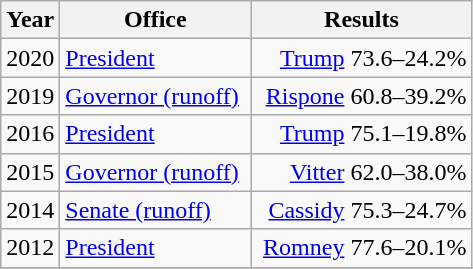<table class=wikitable>
<tr>
<th width="30">Year</th>
<th width="120">Office</th>
<th width="140">Results</th>
</tr>
<tr>
<td>2020</td>
<td><a href='#'>President</a></td>
<td align="right" ><a href='#'>Trump</a> 73.6–24.2%</td>
</tr>
<tr>
<td>2019</td>
<td><a href='#'>Governor (runoff)</a></td>
<td align="right" ><a href='#'>Rispone</a> 60.8–39.2%</td>
</tr>
<tr>
<td>2016</td>
<td><a href='#'>President</a></td>
<td align="right" ><a href='#'>Trump</a> 75.1–19.8%</td>
</tr>
<tr>
<td>2015</td>
<td><a href='#'>Governor (runoff)</a></td>
<td align="right" ><a href='#'>Vitter</a> 62.0–38.0%</td>
</tr>
<tr>
<td>2014</td>
<td><a href='#'>Senate (runoff)</a></td>
<td align="right" ><a href='#'>Cassidy</a> 75.3–24.7%</td>
</tr>
<tr>
<td>2012</td>
<td><a href='#'>President</a></td>
<td align="right" ><a href='#'>Romney</a> 77.6–20.1%</td>
</tr>
<tr>
</tr>
</table>
